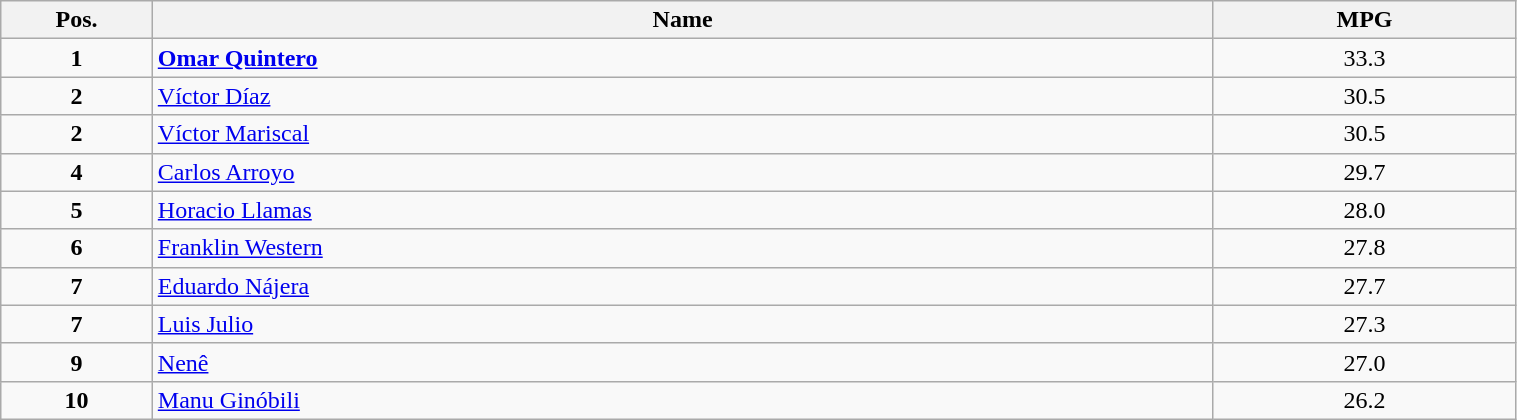<table class=wikitable width="80%">
<tr>
<th width="10%">Pos.</th>
<th width="70%">Name</th>
<th width="20%">MPG</th>
</tr>
<tr>
<td align=center><strong>1</strong></td>
<td> <strong><a href='#'>Omar Quintero</a></strong></td>
<td align=center>33.3</td>
</tr>
<tr>
<td align=center><strong>2</strong></td>
<td> <a href='#'>Víctor Díaz</a></td>
<td align=center>30.5</td>
</tr>
<tr>
<td align=center><strong>2</strong></td>
<td> <a href='#'>Víctor Mariscal</a></td>
<td align=center>30.5</td>
</tr>
<tr>
<td align=center><strong>4</strong></td>
<td> <a href='#'>Carlos Arroyo</a></td>
<td align=center>29.7</td>
</tr>
<tr>
<td align=center><strong>5</strong></td>
<td> <a href='#'>Horacio Llamas</a></td>
<td align=center>28.0</td>
</tr>
<tr>
<td align=center><strong>6</strong></td>
<td> <a href='#'>Franklin Western</a></td>
<td align=center>27.8</td>
</tr>
<tr>
<td align=center><strong>7</strong></td>
<td> <a href='#'>Eduardo Nájera</a></td>
<td align=center>27.7</td>
</tr>
<tr>
<td align=center><strong>7</strong></td>
<td> <a href='#'>Luis Julio</a></td>
<td align=center>27.3</td>
</tr>
<tr>
<td align=center><strong>9</strong></td>
<td> <a href='#'>Nenê</a></td>
<td align=center>27.0</td>
</tr>
<tr>
<td align=center><strong>10</strong></td>
<td> <a href='#'>Manu Ginóbili</a></td>
<td align=center>26.2</td>
</tr>
</table>
